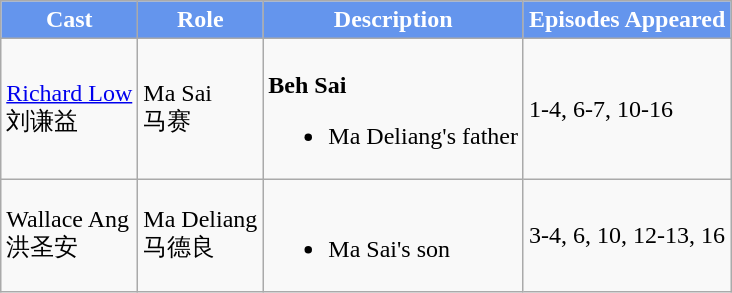<table class="wikitable">
<tr>
<th style="background:cornflowerblue; color:white">Cast</th>
<th style="background:cornflowerblue; color:white">Role</th>
<th style="background:cornflowerblue; color:white">Description</th>
<th style="background:cornflowerblue; color:white">Episodes Appeared</th>
</tr>
<tr>
<td><a href='#'>Richard Low</a> <br> 刘谦益</td>
<td>Ma Sai <br> 马赛</td>
<td><br><strong>Beh Sai</strong><ul><li>Ma Deliang's father</li></ul></td>
<td>1-4, 6-7, 10-16</td>
</tr>
<tr>
<td>Wallace Ang <br> 洪圣安</td>
<td>Ma Deliang <br> 马德良</td>
<td><br><ul><li>Ma Sai's son</li></ul></td>
<td>3-4, 6, 10, 12-13, 16</td>
</tr>
</table>
